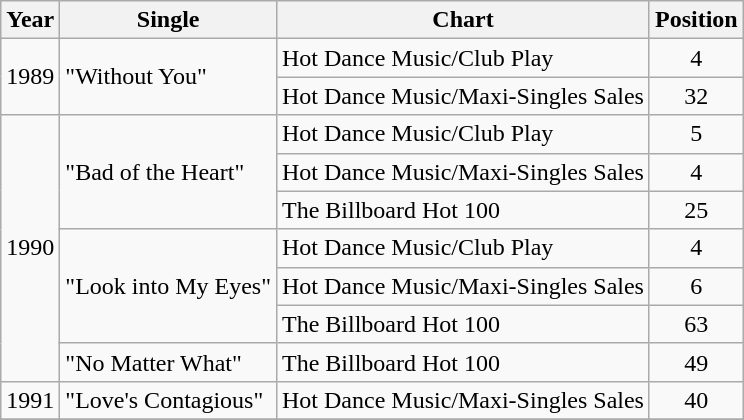<table class="wikitable">
<tr>
<th>Year</th>
<th>Single</th>
<th>Chart</th>
<th>Position</th>
</tr>
<tr>
<td rowspan="2">1989</td>
<td rowspan="2">"Without You"</td>
<td>Hot Dance Music/Club Play</td>
<td align="center">4</td>
</tr>
<tr>
<td>Hot Dance Music/Maxi-Singles Sales</td>
<td align="center">32</td>
</tr>
<tr>
<td rowspan="7">1990</td>
<td rowspan="3">"Bad of the Heart"</td>
<td>Hot Dance Music/Club Play</td>
<td align="center">5</td>
</tr>
<tr>
<td>Hot Dance Music/Maxi-Singles Sales</td>
<td align="center">4</td>
</tr>
<tr>
<td>The Billboard Hot 100</td>
<td align="center">25</td>
</tr>
<tr>
<td rowspan="3">"Look into My Eyes"</td>
<td>Hot Dance Music/Club Play</td>
<td align="center">4</td>
</tr>
<tr>
<td>Hot Dance Music/Maxi-Singles Sales</td>
<td align="center">6</td>
</tr>
<tr>
<td>The Billboard Hot 100</td>
<td align="center">63</td>
</tr>
<tr>
<td rowspan="1">"No Matter What"</td>
<td>The Billboard Hot 100</td>
<td align="center">49</td>
</tr>
<tr>
<td rowspan="1">1991</td>
<td>"Love's Contagious"</td>
<td>Hot Dance Music/Maxi-Singles Sales</td>
<td align="center">40</td>
</tr>
<tr>
</tr>
</table>
